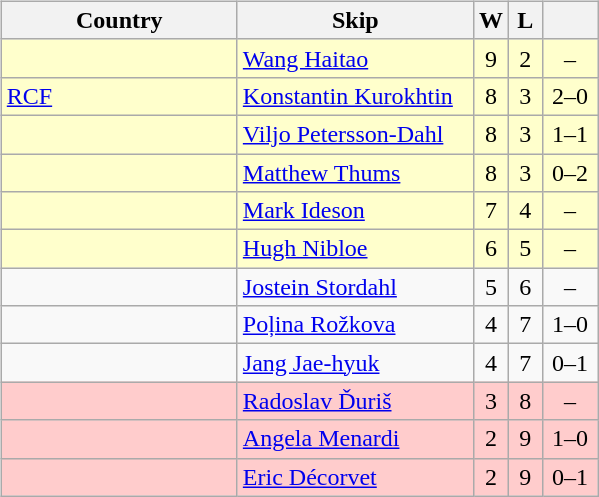<table>
<tr>
<td valign=top width=10%><br><table class=wikitable style="text-align:center;">
<tr>
<th width=150>Country</th>
<th width=150>Skip</th>
<th width=15>W</th>
<th width=15>L</th>
<th width=30></th>
</tr>
<tr bgcolor=#ffffcc>
<td style="text-align:left;"></td>
<td style="text-align:left;"><a href='#'>Wang Haitao</a></td>
<td>9</td>
<td>2</td>
<td>–</td>
</tr>
<tr bgcolor=#ffffcc>
<td style="text-align:left;"> <a href='#'>RCF</a></td>
<td style="text-align:left;"><a href='#'>Konstantin Kurokhtin</a></td>
<td>8</td>
<td>3</td>
<td>2–0</td>
</tr>
<tr bgcolor=#ffffcc>
<td style="text-align:left;"></td>
<td style="text-align:left;"><a href='#'>Viljo Petersson-Dahl</a></td>
<td>8</td>
<td>3</td>
<td>1–1</td>
</tr>
<tr bgcolor=#ffffcc>
<td style="text-align:left;"></td>
<td style="text-align:left;"><a href='#'>Matthew Thums</a></td>
<td>8</td>
<td>3</td>
<td>0–2</td>
</tr>
<tr bgcolor=#ffffcc>
<td style="text-align:left;"></td>
<td style="text-align:left;"><a href='#'>Mark Ideson</a></td>
<td>7</td>
<td>4</td>
<td>–</td>
</tr>
<tr bgcolor=#ffffcc>
<td style="text-align:left;"></td>
<td style="text-align:left;"><a href='#'>Hugh Nibloe</a></td>
<td>6</td>
<td>5</td>
<td>–</td>
</tr>
<tr>
<td style="text-align:left;"></td>
<td style="text-align:left;"><a href='#'>Jostein Stordahl</a></td>
<td>5</td>
<td>6</td>
<td>–</td>
</tr>
<tr>
<td style="text-align:left;"></td>
<td style="text-align:left;"><a href='#'>Poļina Rožkova</a></td>
<td>4</td>
<td>7</td>
<td>1–0</td>
</tr>
<tr>
<td style="text-align:left;"></td>
<td style="text-align:left;"><a href='#'>Jang Jae-hyuk</a></td>
<td>4</td>
<td>7</td>
<td>0–1</td>
</tr>
<tr bgcolor=#ffcccc>
<td style="text-align:left;"></td>
<td style="text-align:left;"><a href='#'>Radoslav Ďuriš</a></td>
<td>3</td>
<td>8</td>
<td>–</td>
</tr>
<tr bgcolor=#ffcccc>
<td style="text-align:left;"></td>
<td style="text-align:left;"><a href='#'>Angela Menardi</a></td>
<td>2</td>
<td>9</td>
<td>1–0</td>
</tr>
<tr bgcolor=#ffcccc>
<td style="text-align:left;"></td>
<td style="text-align:left;"><a href='#'>Eric Décorvet</a></td>
<td>2</td>
<td>9</td>
<td>0–1</td>
</tr>
</table>
</td>
</tr>
</table>
